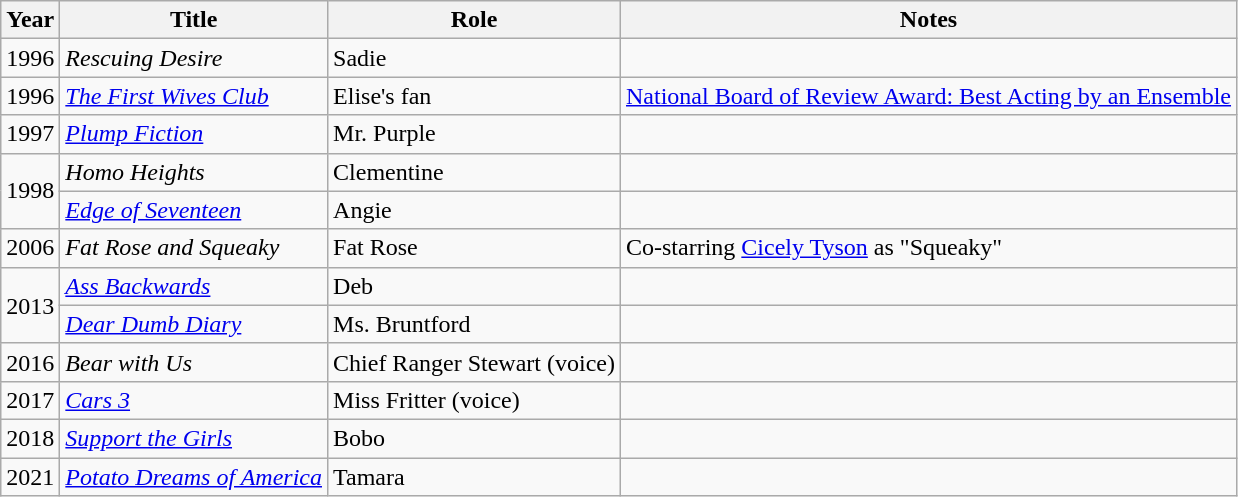<table class="wikitable sortable">
<tr>
<th>Year</th>
<th>Title</th>
<th>Role</th>
<th class="unsortable">Notes</th>
</tr>
<tr>
<td>1996</td>
<td><em>Rescuing Desire</em></td>
<td>Sadie</td>
<td></td>
</tr>
<tr>
<td>1996</td>
<td><em><a href='#'>The First Wives Club</a></em></td>
<td>Elise's fan</td>
<td><a href='#'>National Board of Review Award: Best Acting by an Ensemble</a></td>
</tr>
<tr>
<td>1997</td>
<td><em><a href='#'>Plump Fiction</a></em></td>
<td>Mr. Purple</td>
<td></td>
</tr>
<tr>
<td rowspan=2>1998</td>
<td><em>Homo Heights</em></td>
<td>Clementine</td>
<td></td>
</tr>
<tr>
<td><em><a href='#'>Edge of Seventeen</a></em></td>
<td>Angie</td>
<td></td>
</tr>
<tr>
<td>2006</td>
<td><em>Fat Rose and Squeaky</em></td>
<td>Fat Rose</td>
<td>Co-starring <a href='#'>Cicely Tyson</a> as "Squeaky"</td>
</tr>
<tr>
<td rowspan=2>2013</td>
<td><em><a href='#'>Ass Backwards</a></em></td>
<td>Deb</td>
<td></td>
</tr>
<tr>
<td><em><a href='#'>Dear Dumb Diary</a></em></td>
<td>Ms. Bruntford</td>
<td></td>
</tr>
<tr>
<td>2016</td>
<td><em>Bear with Us</em></td>
<td>Chief Ranger Stewart (voice)</td>
<td></td>
</tr>
<tr>
<td>2017</td>
<td><em><a href='#'>Cars 3</a></em></td>
<td>Miss Fritter (voice)</td>
<td></td>
</tr>
<tr>
<td>2018</td>
<td><em><a href='#'>Support the Girls</a></em></td>
<td>Bobo</td>
<td></td>
</tr>
<tr>
<td>2021</td>
<td><em><a href='#'>Potato Dreams of America</a></em></td>
<td>Tamara</td>
<td></td>
</tr>
</table>
